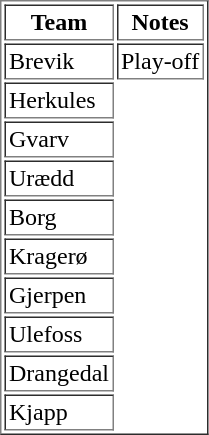<table border="1" cellpadding="2">
<tr>
<th>Team</th>
<th>Notes</th>
</tr>
<tr>
<td>Brevik</td>
<td>Play-off</td>
</tr>
<tr>
<td>Herkules</td>
</tr>
<tr>
<td>Gvarv</td>
</tr>
<tr>
<td>Urædd</td>
</tr>
<tr>
<td>Borg</td>
</tr>
<tr>
<td>Kragerø</td>
</tr>
<tr>
<td>Gjerpen</td>
</tr>
<tr>
<td>Ulefoss</td>
</tr>
<tr>
<td>Drangedal</td>
</tr>
<tr>
<td>Kjapp</td>
</tr>
</table>
